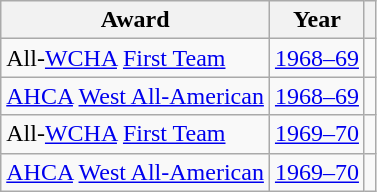<table class="wikitable">
<tr>
<th>Award</th>
<th>Year</th>
<th></th>
</tr>
<tr>
<td>All-<a href='#'>WCHA</a> <a href='#'>First Team</a></td>
<td><a href='#'>1968–69</a></td>
<td></td>
</tr>
<tr>
<td><a href='#'>AHCA</a> <a href='#'>West All-American</a></td>
<td><a href='#'>1968–69</a></td>
<td></td>
</tr>
<tr>
<td>All-<a href='#'>WCHA</a> <a href='#'>First Team</a></td>
<td><a href='#'>1969–70</a></td>
<td></td>
</tr>
<tr>
<td><a href='#'>AHCA</a> <a href='#'>West All-American</a></td>
<td><a href='#'>1969–70</a></td>
<td></td>
</tr>
</table>
